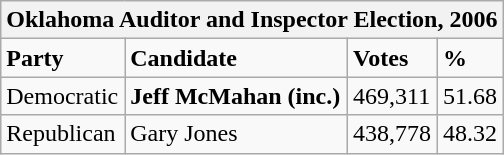<table class="wikitable">
<tr>
<th colspan="4">Oklahoma Auditor and Inspector Election, 2006</th>
</tr>
<tr>
<td><strong>Party</strong></td>
<td><strong>Candidate</strong></td>
<td><strong>Votes</strong></td>
<td><strong>%</strong></td>
</tr>
<tr>
<td>Democratic</td>
<td><strong>Jeff McMahan (inc.)</strong></td>
<td>469,311</td>
<td>51.68</td>
</tr>
<tr>
<td>Republican</td>
<td>Gary Jones</td>
<td>438,778</td>
<td>48.32</td>
</tr>
</table>
